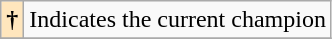<table class="wikitable">
<tr>
<th style="background-color:#FFE6BD">†</th>
<td>Indicates the current champion</td>
</tr>
<tr>
</tr>
</table>
